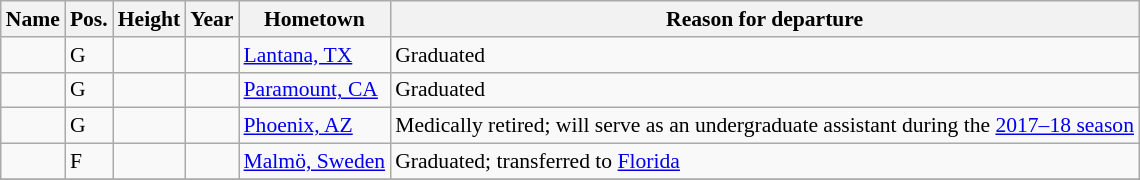<table class="wikitable sortable" style="font-size:90%;" border="1">
<tr>
<th>Name</th>
<th>Pos.</th>
<th>Height</th>
<th>Year</th>
<th>Hometown</th>
<th ! class="unsortable">Reason for departure</th>
</tr>
<tr>
<td></td>
<td>G</td>
<td></td>
<td></td>
<td><a href='#'>Lantana, TX</a></td>
<td>Graduated</td>
</tr>
<tr>
<td></td>
<td>G</td>
<td></td>
<td></td>
<td><a href='#'>Paramount, CA</a></td>
<td>Graduated</td>
</tr>
<tr>
<td></td>
<td>G</td>
<td></td>
<td></td>
<td><a href='#'>Phoenix, AZ</a></td>
<td>Medically retired; will serve as an undergraduate assistant during the <a href='#'>2017–18 season</a></td>
</tr>
<tr>
<td></td>
<td>F</td>
<td></td>
<td></td>
<td><a href='#'>Malmö, Sweden</a></td>
<td>Graduated; transferred to <a href='#'>Florida</a></td>
</tr>
<tr>
</tr>
</table>
